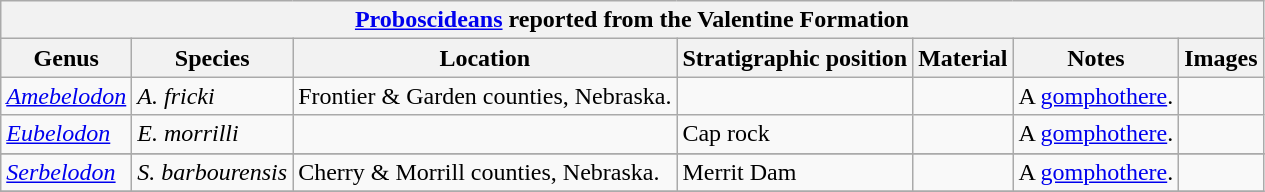<table class="wikitable" align="center">
<tr>
<th colspan="7" align="center"><strong><a href='#'>Proboscideans</a> reported from the Valentine Formation</strong></th>
</tr>
<tr>
<th>Genus</th>
<th>Species</th>
<th>Location</th>
<th><strong>Stratigraphic position</strong></th>
<th><strong>Material</strong></th>
<th>Notes</th>
<th>Images</th>
</tr>
<tr>
<td><em><a href='#'>Amebelodon</a></em></td>
<td><em>A. fricki</em></td>
<td>Frontier & Garden counties, Nebraska.</td>
<td></td>
<td></td>
<td>A <a href='#'>gomphothere</a>.</td>
<td></td>
</tr>
<tr>
<td><em><a href='#'>Eubelodon</a></em></td>
<td><em>E. morrilli </em></td>
<td></td>
<td>Cap rock</td>
<td></td>
<td>A <a href='#'>gomphothere</a>.</td>
<td></td>
</tr>
<tr>
</tr>
<tr>
<td><em><a href='#'>Serbelodon</a></em></td>
<td><em>S. barbourensis</em></td>
<td>Cherry & Morrill counties, Nebraska.</td>
<td>Merrit Dam</td>
<td></td>
<td>A <a href='#'>gomphothere</a>.</td>
<td></td>
</tr>
<tr>
</tr>
</table>
